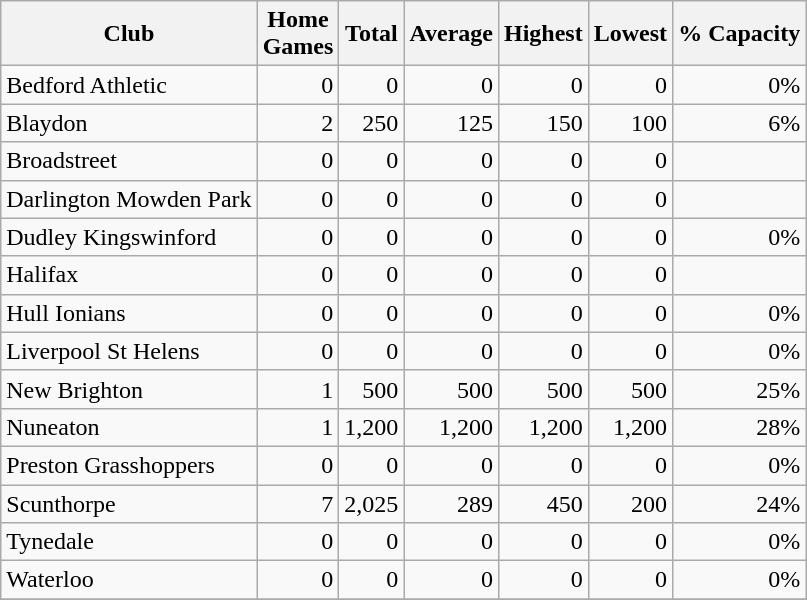<table class="wikitable sortable" style="text-align:right">
<tr>
<th>Club</th>
<th>Home<br>Games</th>
<th>Total</th>
<th>Average</th>
<th>Highest</th>
<th>Lowest</th>
<th>% Capacity</th>
</tr>
<tr>
<td style="text-align:left">Bedford Athletic</td>
<td>0</td>
<td>0</td>
<td>0</td>
<td>0</td>
<td>0</td>
<td>0%</td>
</tr>
<tr>
<td style="text-align:left">Blaydon</td>
<td>2</td>
<td>250</td>
<td>125</td>
<td>150</td>
<td>100</td>
<td>6%</td>
</tr>
<tr>
<td style="text-align:left">Broadstreet</td>
<td>0</td>
<td>0</td>
<td>0</td>
<td>0</td>
<td>0</td>
<td></td>
</tr>
<tr>
<td style="text-align:left">Darlington Mowden Park</td>
<td>0</td>
<td>0</td>
<td>0</td>
<td>0</td>
<td>0</td>
<td></td>
</tr>
<tr>
<td style="text-align:left">Dudley Kingswinford</td>
<td>0</td>
<td>0</td>
<td>0</td>
<td>0</td>
<td>0</td>
<td>0%</td>
</tr>
<tr>
<td style="text-align:left">Halifax</td>
<td>0</td>
<td>0</td>
<td>0</td>
<td>0</td>
<td>0</td>
<td></td>
</tr>
<tr>
<td style="text-align:left">Hull Ionians</td>
<td>0</td>
<td>0</td>
<td>0</td>
<td>0</td>
<td>0</td>
<td>0%</td>
</tr>
<tr>
<td style="text-align:left">Liverpool St Helens</td>
<td>0</td>
<td>0</td>
<td>0</td>
<td>0</td>
<td>0</td>
<td>0%</td>
</tr>
<tr>
<td style="text-align:left">New Brighton</td>
<td>1</td>
<td>500</td>
<td>500</td>
<td>500</td>
<td>500</td>
<td>25%</td>
</tr>
<tr>
<td style="text-align:left">Nuneaton</td>
<td>1</td>
<td>1,200</td>
<td>1,200</td>
<td>1,200</td>
<td>1,200</td>
<td>28%</td>
</tr>
<tr>
<td style="text-align:left">Preston Grasshoppers</td>
<td>0</td>
<td>0</td>
<td>0</td>
<td>0</td>
<td>0</td>
<td>0%</td>
</tr>
<tr>
<td style="text-align:left">Scunthorpe</td>
<td>7</td>
<td>2,025</td>
<td>289</td>
<td>450</td>
<td>200</td>
<td>24%</td>
</tr>
<tr>
<td style="text-align:left">Tynedale</td>
<td>0</td>
<td>0</td>
<td>0</td>
<td>0</td>
<td>0</td>
<td>0%</td>
</tr>
<tr>
<td style="text-align:left">Waterloo</td>
<td>0</td>
<td>0</td>
<td>0</td>
<td>0</td>
<td>0</td>
<td>0%</td>
</tr>
<tr>
</tr>
</table>
